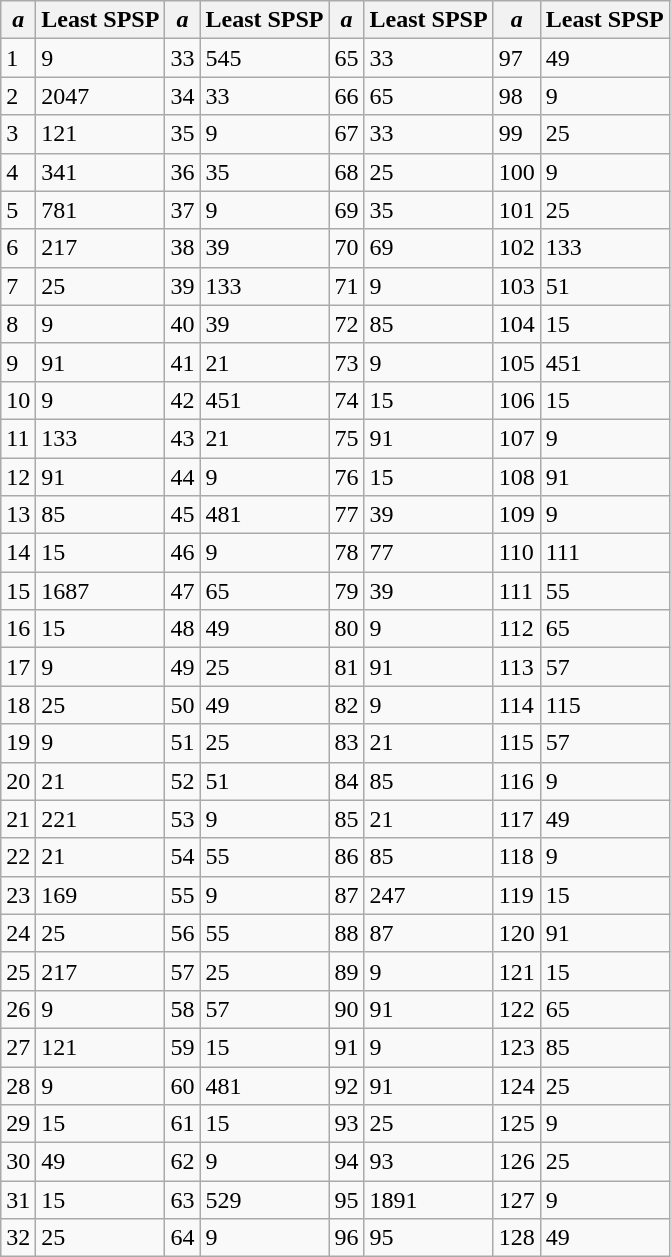<table class="wikitable">
<tr>
<th><em>a</em></th>
<th>Least SPSP</th>
<th><em>a</em></th>
<th>Least SPSP</th>
<th><em>a</em></th>
<th>Least SPSP</th>
<th><em>a</em></th>
<th>Least SPSP</th>
</tr>
<tr>
<td>1</td>
<td>9</td>
<td>33</td>
<td>545</td>
<td>65</td>
<td>33</td>
<td>97</td>
<td>49</td>
</tr>
<tr>
<td>2</td>
<td>2047</td>
<td>34</td>
<td>33</td>
<td>66</td>
<td>65</td>
<td>98</td>
<td>9</td>
</tr>
<tr>
<td>3</td>
<td>121</td>
<td>35</td>
<td>9</td>
<td>67</td>
<td>33</td>
<td>99</td>
<td>25</td>
</tr>
<tr>
<td>4</td>
<td>341</td>
<td>36</td>
<td>35</td>
<td>68</td>
<td>25</td>
<td>100</td>
<td>9</td>
</tr>
<tr>
<td>5</td>
<td>781</td>
<td>37</td>
<td>9</td>
<td>69</td>
<td>35</td>
<td>101</td>
<td>25</td>
</tr>
<tr>
<td>6</td>
<td>217</td>
<td>38</td>
<td>39</td>
<td>70</td>
<td>69</td>
<td>102</td>
<td>133</td>
</tr>
<tr>
<td>7</td>
<td>25</td>
<td>39</td>
<td>133</td>
<td>71</td>
<td>9</td>
<td>103</td>
<td>51</td>
</tr>
<tr>
<td>8</td>
<td>9</td>
<td>40</td>
<td>39</td>
<td>72</td>
<td>85</td>
<td>104</td>
<td>15</td>
</tr>
<tr>
<td>9</td>
<td>91</td>
<td>41</td>
<td>21</td>
<td>73</td>
<td>9</td>
<td>105</td>
<td>451</td>
</tr>
<tr>
<td>10</td>
<td>9</td>
<td>42</td>
<td>451</td>
<td>74</td>
<td>15</td>
<td>106</td>
<td>15</td>
</tr>
<tr>
<td>11</td>
<td>133</td>
<td>43</td>
<td>21</td>
<td>75</td>
<td>91</td>
<td>107</td>
<td>9</td>
</tr>
<tr>
<td>12</td>
<td>91</td>
<td>44</td>
<td>9</td>
<td>76</td>
<td>15</td>
<td>108</td>
<td>91</td>
</tr>
<tr>
<td>13</td>
<td>85</td>
<td>45</td>
<td>481</td>
<td>77</td>
<td>39</td>
<td>109</td>
<td>9</td>
</tr>
<tr>
<td>14</td>
<td>15</td>
<td>46</td>
<td>9</td>
<td>78</td>
<td>77</td>
<td>110</td>
<td>111</td>
</tr>
<tr>
<td>15</td>
<td>1687</td>
<td>47</td>
<td>65</td>
<td>79</td>
<td>39</td>
<td>111</td>
<td>55</td>
</tr>
<tr>
<td>16</td>
<td>15</td>
<td>48</td>
<td>49</td>
<td>80</td>
<td>9</td>
<td>112</td>
<td>65</td>
</tr>
<tr>
<td>17</td>
<td>9</td>
<td>49</td>
<td>25</td>
<td>81</td>
<td>91</td>
<td>113</td>
<td>57</td>
</tr>
<tr>
<td>18</td>
<td>25</td>
<td>50</td>
<td>49</td>
<td>82</td>
<td>9</td>
<td>114</td>
<td>115</td>
</tr>
<tr>
<td>19</td>
<td>9</td>
<td>51</td>
<td>25</td>
<td>83</td>
<td>21</td>
<td>115</td>
<td>57</td>
</tr>
<tr>
<td>20</td>
<td>21</td>
<td>52</td>
<td>51</td>
<td>84</td>
<td>85</td>
<td>116</td>
<td>9</td>
</tr>
<tr>
<td>21</td>
<td>221</td>
<td>53</td>
<td>9</td>
<td>85</td>
<td>21</td>
<td>117</td>
<td>49</td>
</tr>
<tr>
<td>22</td>
<td>21</td>
<td>54</td>
<td>55</td>
<td>86</td>
<td>85</td>
<td>118</td>
<td>9</td>
</tr>
<tr>
<td>23</td>
<td>169</td>
<td>55</td>
<td>9</td>
<td>87</td>
<td>247</td>
<td>119</td>
<td>15</td>
</tr>
<tr>
<td>24</td>
<td>25</td>
<td>56</td>
<td>55</td>
<td>88</td>
<td>87</td>
<td>120</td>
<td>91</td>
</tr>
<tr>
<td>25</td>
<td>217</td>
<td>57</td>
<td>25</td>
<td>89</td>
<td>9</td>
<td>121</td>
<td>15</td>
</tr>
<tr>
<td>26</td>
<td>9</td>
<td>58</td>
<td>57</td>
<td>90</td>
<td>91</td>
<td>122</td>
<td>65</td>
</tr>
<tr>
<td>27</td>
<td>121</td>
<td>59</td>
<td>15</td>
<td>91</td>
<td>9</td>
<td>123</td>
<td>85</td>
</tr>
<tr>
<td>28</td>
<td>9</td>
<td>60</td>
<td>481</td>
<td>92</td>
<td>91</td>
<td>124</td>
<td>25</td>
</tr>
<tr>
<td>29</td>
<td>15</td>
<td>61</td>
<td>15</td>
<td>93</td>
<td>25</td>
<td>125</td>
<td>9</td>
</tr>
<tr>
<td>30</td>
<td>49</td>
<td>62</td>
<td>9</td>
<td>94</td>
<td>93</td>
<td>126</td>
<td>25</td>
</tr>
<tr>
<td>31</td>
<td>15</td>
<td>63</td>
<td>529</td>
<td>95</td>
<td>1891</td>
<td>127</td>
<td>9</td>
</tr>
<tr>
<td>32</td>
<td>25</td>
<td>64</td>
<td>9</td>
<td>96</td>
<td>95</td>
<td>128</td>
<td>49</td>
</tr>
</table>
